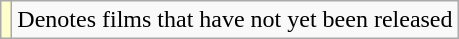<table class="wikitable">
<tr>
<td style="background:#ffc;"></td>
<td>Denotes films that have not yet been released</td>
</tr>
</table>
